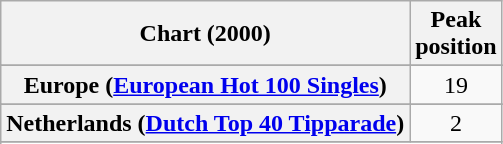<table class="wikitable sortable plainrowheaders" style="text-align:center">
<tr>
<th scope="col">Chart (2000)</th>
<th scope="col">Peak<br>position</th>
</tr>
<tr>
</tr>
<tr>
</tr>
<tr>
</tr>
<tr>
<th scope="row">Europe (<a href='#'>European Hot 100 Singles</a>)</th>
<td>19</td>
</tr>
<tr>
</tr>
<tr>
</tr>
<tr>
</tr>
<tr>
<th scope="row">Netherlands (<a href='#'>Dutch Top 40 Tipparade</a>)</th>
<td>2</td>
</tr>
<tr>
</tr>
<tr>
</tr>
<tr>
</tr>
<tr>
</tr>
<tr>
</tr>
</table>
